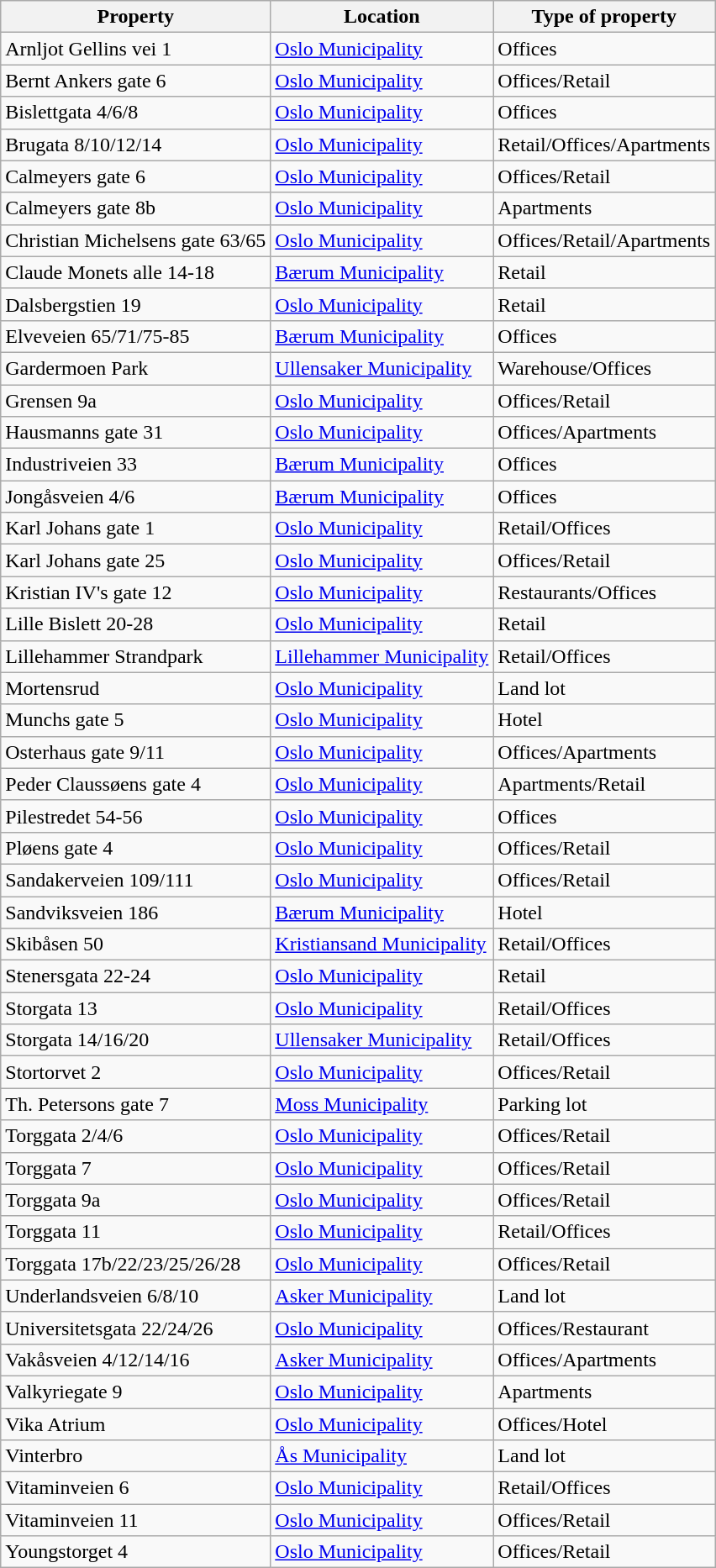<table class="wikitable sortable">
<tr>
<th>Property</th>
<th>Location</th>
<th>Type of property</th>
</tr>
<tr>
<td>Arnljot Gellins vei 1</td>
<td><a href='#'>Oslo Municipality</a></td>
<td>Offices</td>
</tr>
<tr>
<td>Bernt Ankers gate 6</td>
<td><a href='#'>Oslo Municipality</a></td>
<td>Offices/Retail</td>
</tr>
<tr>
<td>Bislettgata 4/6/8</td>
<td><a href='#'>Oslo Municipality</a></td>
<td>Offices</td>
</tr>
<tr>
<td>Brugata 8/10/12/14</td>
<td><a href='#'>Oslo Municipality</a></td>
<td>Retail/Offices/Apartments</td>
</tr>
<tr>
<td>Calmeyers gate 6</td>
<td><a href='#'>Oslo Municipality</a></td>
<td>Offices/Retail</td>
</tr>
<tr>
<td>Calmeyers gate 8b</td>
<td><a href='#'>Oslo Municipality</a></td>
<td>Apartments</td>
</tr>
<tr>
<td>Christian Michelsens gate 63/65</td>
<td><a href='#'>Oslo Municipality</a></td>
<td>Offices/Retail/Apartments</td>
</tr>
<tr>
<td>Claude Monets alle 14-18</td>
<td><a href='#'>Bærum Municipality</a></td>
<td>Retail</td>
</tr>
<tr>
<td>Dalsbergstien 19</td>
<td><a href='#'>Oslo Municipality</a></td>
<td>Retail</td>
</tr>
<tr>
<td>Elveveien 65/71/75-85</td>
<td><a href='#'>Bærum Municipality</a></td>
<td>Offices</td>
</tr>
<tr>
<td>Gardermoen Park</td>
<td><a href='#'>Ullensaker Municipality</a></td>
<td>Warehouse/Offices</td>
</tr>
<tr>
<td>Grensen 9a</td>
<td><a href='#'>Oslo Municipality</a></td>
<td>Offices/Retail</td>
</tr>
<tr>
<td>Hausmanns gate 31</td>
<td><a href='#'>Oslo Municipality</a></td>
<td>Offices/Apartments</td>
</tr>
<tr>
<td>Industriveien 33</td>
<td><a href='#'>Bærum Municipality</a></td>
<td>Offices</td>
</tr>
<tr>
<td>Jongåsveien 4/6</td>
<td><a href='#'>Bærum Municipality</a></td>
<td>Offices</td>
</tr>
<tr>
<td>Karl Johans gate 1</td>
<td><a href='#'>Oslo Municipality</a></td>
<td>Retail/Offices</td>
</tr>
<tr>
<td>Karl Johans gate 25</td>
<td><a href='#'>Oslo Municipality</a></td>
<td>Offices/Retail</td>
</tr>
<tr>
<td>Kristian IV's gate 12</td>
<td><a href='#'>Oslo Municipality</a></td>
<td>Restaurants/Offices</td>
</tr>
<tr>
<td>Lille Bislett 20-28</td>
<td><a href='#'>Oslo Municipality</a></td>
<td>Retail</td>
</tr>
<tr>
<td>Lillehammer Strandpark</td>
<td><a href='#'>Lillehammer Municipality</a></td>
<td>Retail/Offices</td>
</tr>
<tr>
<td>Mortensrud</td>
<td><a href='#'>Oslo Municipality</a></td>
<td>Land lot</td>
</tr>
<tr>
<td>Munchs gate 5</td>
<td><a href='#'>Oslo Municipality</a></td>
<td>Hotel</td>
</tr>
<tr>
<td>Osterhaus gate 9/11</td>
<td><a href='#'>Oslo Municipality</a></td>
<td>Offices/Apartments</td>
</tr>
<tr>
<td>Peder Claussøens gate 4</td>
<td><a href='#'>Oslo Municipality</a></td>
<td>Apartments/Retail</td>
</tr>
<tr>
<td>Pilestredet 54-56</td>
<td><a href='#'>Oslo Municipality</a></td>
<td>Offices</td>
</tr>
<tr>
<td>Pløens gate 4</td>
<td><a href='#'>Oslo Municipality</a></td>
<td>Offices/Retail</td>
</tr>
<tr>
<td>Sandakerveien 109/111</td>
<td><a href='#'>Oslo Municipality</a></td>
<td>Offices/Retail</td>
</tr>
<tr>
<td>Sandviksveien 186</td>
<td><a href='#'>Bærum Municipality</a></td>
<td>Hotel</td>
</tr>
<tr>
<td>Skibåsen 50</td>
<td><a href='#'>Kristiansand Municipality</a></td>
<td>Retail/Offices</td>
</tr>
<tr>
<td>Stenersgata 22-24</td>
<td><a href='#'>Oslo Municipality</a></td>
<td>Retail</td>
</tr>
<tr>
<td>Storgata 13</td>
<td><a href='#'>Oslo Municipality</a></td>
<td>Retail/Offices</td>
</tr>
<tr>
<td>Storgata 14/16/20</td>
<td><a href='#'>Ullensaker Municipality</a></td>
<td>Retail/Offices</td>
</tr>
<tr>
<td>Stortorvet 2</td>
<td><a href='#'>Oslo Municipality</a></td>
<td>Offices/Retail</td>
</tr>
<tr>
<td>Th. Petersons gate 7</td>
<td><a href='#'>Moss Municipality</a></td>
<td>Parking lot</td>
</tr>
<tr>
<td>Torggata 2/4/6</td>
<td><a href='#'>Oslo Municipality</a></td>
<td>Offices/Retail</td>
</tr>
<tr>
<td>Torggata 7</td>
<td><a href='#'>Oslo Municipality</a></td>
<td>Offices/Retail</td>
</tr>
<tr>
<td>Torggata 9a</td>
<td><a href='#'>Oslo Municipality</a></td>
<td>Offices/Retail</td>
</tr>
<tr>
<td>Torggata 11</td>
<td><a href='#'>Oslo Municipality</a></td>
<td>Retail/Offices</td>
</tr>
<tr>
<td>Torggata 17b/22/23/25/26/28</td>
<td><a href='#'>Oslo Municipality</a></td>
<td>Offices/Retail</td>
</tr>
<tr>
<td>Underlandsveien 6/8/10</td>
<td><a href='#'>Asker Municipality</a></td>
<td>Land lot</td>
</tr>
<tr>
<td>Universitetsgata 22/24/26</td>
<td><a href='#'>Oslo Municipality</a></td>
<td>Offices/Restaurant</td>
</tr>
<tr>
<td>Vakåsveien 4/12/14/16</td>
<td><a href='#'>Asker Municipality</a></td>
<td>Offices/Apartments</td>
</tr>
<tr>
<td>Valkyriegate 9</td>
<td><a href='#'>Oslo Municipality</a></td>
<td>Apartments</td>
</tr>
<tr>
<td>Vika Atrium</td>
<td><a href='#'>Oslo Municipality</a></td>
<td>Offices/Hotel</td>
</tr>
<tr>
<td>Vinterbro</td>
<td><a href='#'>Ås Municipality</a></td>
<td>Land lot</td>
</tr>
<tr>
<td>Vitaminveien 6</td>
<td><a href='#'>Oslo Municipality</a></td>
<td>Retail/Offices</td>
</tr>
<tr>
<td>Vitaminveien 11</td>
<td><a href='#'>Oslo Municipality</a></td>
<td>Offices/Retail</td>
</tr>
<tr>
<td>Youngstorget 4</td>
<td><a href='#'>Oslo Municipality</a></td>
<td>Offices/Retail</td>
</tr>
</table>
